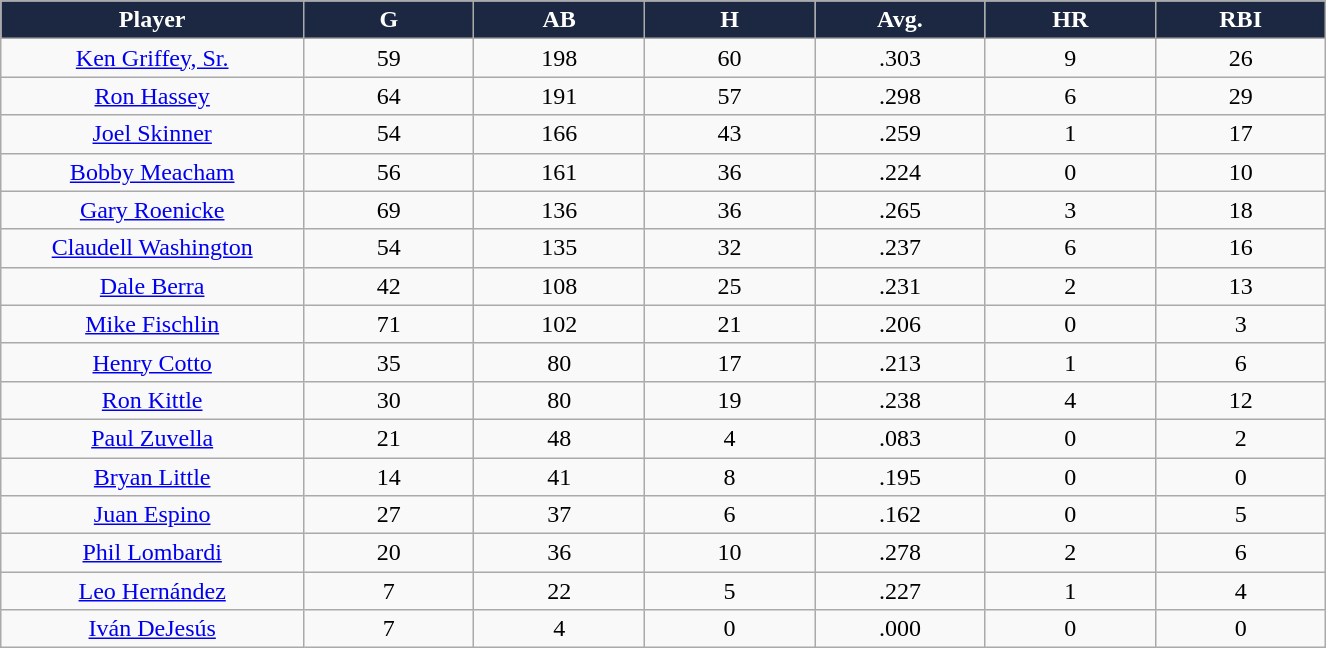<table class="wikitable sortable">
<tr>
<th style="background:#1c2841;color:white;" width="16%">Player</th>
<th style="background:#1c2841;color:white;" width="9%">G</th>
<th style="background:#1c2841;color:white;" width="9%">AB</th>
<th style="background:#1c2841;color:white;" width="9%">H</th>
<th style="background:#1c2841;color:white;" width="9%">Avg.</th>
<th style="background:#1c2841;color:white;" width="9%">HR</th>
<th style="background:#1c2841;color:white;" width="9%">RBI</th>
</tr>
<tr align="center">
<td><a href='#'>Ken Griffey, Sr.</a></td>
<td>59</td>
<td>198</td>
<td>60</td>
<td>.303</td>
<td>9</td>
<td>26</td>
</tr>
<tr align="center">
<td><a href='#'>Ron Hassey</a></td>
<td>64</td>
<td>191</td>
<td>57</td>
<td>.298</td>
<td>6</td>
<td>29</td>
</tr>
<tr align="center">
<td><a href='#'>Joel Skinner</a></td>
<td>54</td>
<td>166</td>
<td>43</td>
<td>.259</td>
<td>1</td>
<td>17</td>
</tr>
<tr align="center">
<td><a href='#'>Bobby Meacham</a></td>
<td>56</td>
<td>161</td>
<td>36</td>
<td>.224</td>
<td>0</td>
<td>10</td>
</tr>
<tr align="center">
<td><a href='#'>Gary Roenicke</a></td>
<td>69</td>
<td>136</td>
<td>36</td>
<td>.265</td>
<td>3</td>
<td>18</td>
</tr>
<tr align="center">
<td><a href='#'>Claudell Washington</a></td>
<td>54</td>
<td>135</td>
<td>32</td>
<td>.237</td>
<td>6</td>
<td>16</td>
</tr>
<tr align="center">
<td><a href='#'>Dale Berra</a></td>
<td>42</td>
<td>108</td>
<td>25</td>
<td>.231</td>
<td>2</td>
<td>13</td>
</tr>
<tr align="center">
<td><a href='#'>Mike Fischlin</a></td>
<td>71</td>
<td>102</td>
<td>21</td>
<td>.206</td>
<td>0</td>
<td>3</td>
</tr>
<tr align="center">
<td><a href='#'>Henry Cotto</a></td>
<td>35</td>
<td>80</td>
<td>17</td>
<td>.213</td>
<td>1</td>
<td>6</td>
</tr>
<tr align="center">
<td><a href='#'>Ron Kittle</a></td>
<td>30</td>
<td>80</td>
<td>19</td>
<td>.238</td>
<td>4</td>
<td>12</td>
</tr>
<tr align="center">
<td><a href='#'>Paul Zuvella</a></td>
<td>21</td>
<td>48</td>
<td>4</td>
<td>.083</td>
<td>0</td>
<td>2</td>
</tr>
<tr align="center">
<td><a href='#'>Bryan Little</a></td>
<td>14</td>
<td>41</td>
<td>8</td>
<td>.195</td>
<td>0</td>
<td>0</td>
</tr>
<tr align="center">
<td><a href='#'>Juan Espino</a></td>
<td>27</td>
<td>37</td>
<td>6</td>
<td>.162</td>
<td>0</td>
<td>5</td>
</tr>
<tr align="center">
<td><a href='#'>Phil Lombardi</a></td>
<td>20</td>
<td>36</td>
<td>10</td>
<td>.278</td>
<td>2</td>
<td>6</td>
</tr>
<tr align="center">
<td><a href='#'>Leo Hernández</a></td>
<td>7</td>
<td>22</td>
<td>5</td>
<td>.227</td>
<td>1</td>
<td>4</td>
</tr>
<tr align="center">
<td><a href='#'>Iván DeJesús</a></td>
<td>7</td>
<td>4</td>
<td>0</td>
<td>.000</td>
<td>0</td>
<td>0</td>
</tr>
</table>
